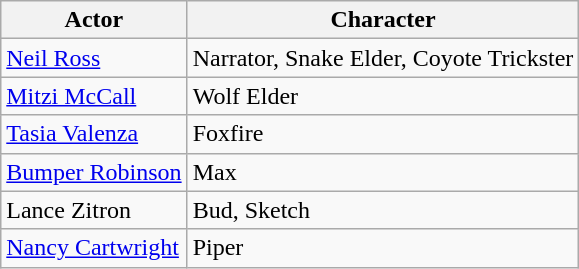<table class="wikitable">
<tr>
<th>Actor</th>
<th>Character</th>
</tr>
<tr>
<td><a href='#'>Neil Ross </a></td>
<td>Narrator, Snake Elder, Coyote Trickster</td>
</tr>
<tr>
<td><a href='#'>Mitzi McCall </a></td>
<td>Wolf Elder</td>
</tr>
<tr>
<td><a href='#'>Tasia Valenza </a></td>
<td>Foxfire</td>
</tr>
<tr>
<td><a href='#'>Bumper Robinson </a></td>
<td>Max</td>
</tr>
<tr>
<td>Lance Zitron</td>
<td>Bud, Sketch</td>
</tr>
<tr>
<td><a href='#'>Nancy Cartwright </a></td>
<td>Piper</td>
</tr>
</table>
